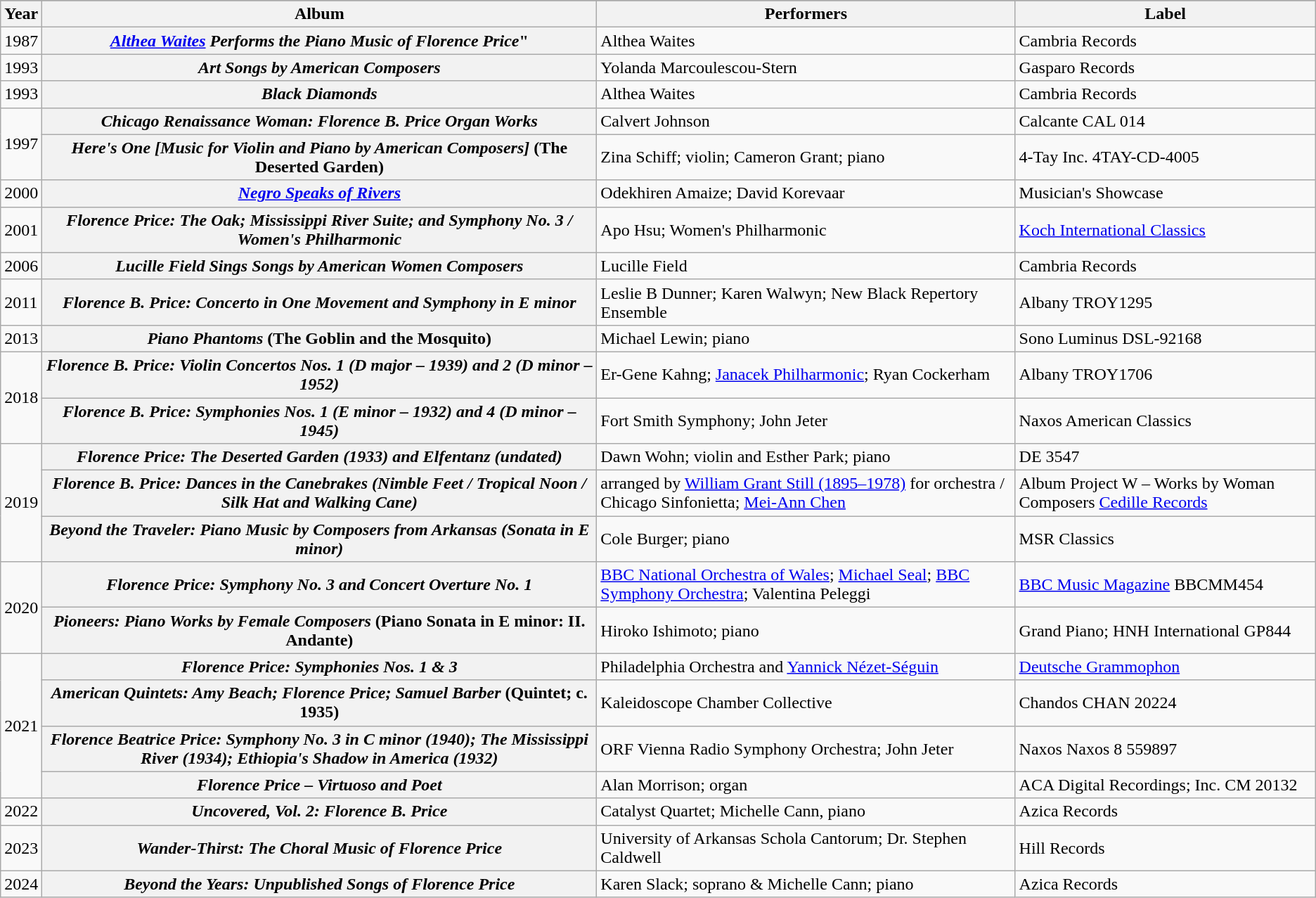<table class = "wikitable plainrowheaders">
<tr>
</tr>
<tr>
<th scope="col">Year</th>
<th scope="col">Album</th>
<th scope="col">Performers</th>
<th scope="col">Label</th>
</tr>
<tr>
<td>1987</td>
<th scope="row"><em><a href='#'>Althea Waites</a> Performs the Piano Music of Florence Price</em>"</th>
<td>Althea Waites</td>
<td>Cambria Records</td>
</tr>
<tr>
<td>1993</td>
<th scope="row"><em>Art Songs by American Composers</em></th>
<td>Yolanda Marcoulescou-Stern</td>
<td>Gasparo Records</td>
</tr>
<tr>
<td>1993</td>
<th scope="row"><em>Black Diamonds</em></th>
<td>Althea Waites</td>
<td>Cambria Records</td>
</tr>
<tr>
<td rowspan="2">1997</td>
<th scope="row"><em>Chicago Renaissance Woman: Florence B. Price Organ Works</em></th>
<td>Calvert Johnson</td>
<td>Calcante CAL 014</td>
</tr>
<tr>
<th scope="row"><em>Here's One [Music for Violin and Piano by American Composers]</em> (The Deserted Garden)</th>
<td>Zina Schiff; violin; Cameron Grant; piano</td>
<td>4-Tay Inc. 4TAY-CD-4005</td>
</tr>
<tr>
<td>2000</td>
<th scope="row"><em><a href='#'>Negro Speaks of Rivers</a></em></th>
<td>Odekhiren Amaize; David Korevaar</td>
<td>Musician's Showcase</td>
</tr>
<tr>
<td>2001</td>
<th scope="row"><em>Florence Price: The Oak; Mississippi River Suite; and Symphony No. 3 / Women's Philharmonic</em></th>
<td>Apo Hsu; Women's Philharmonic</td>
<td><a href='#'>Koch International Classics</a></td>
</tr>
<tr>
<td>2006</td>
<th scope="row"><em>Lucille Field Sings Songs by American Women Composers</em></th>
<td>Lucille Field</td>
<td>Cambria Records</td>
</tr>
<tr>
<td>2011</td>
<th scope="row"><em>Florence B. Price: Concerto in One Movement and Symphony in E minor</em></th>
<td>Leslie B Dunner; Karen Walwyn; New Black Repertory Ensemble</td>
<td>Albany TROY1295</td>
</tr>
<tr>
<td>2013</td>
<th scope="row"><em>Piano Phantoms</em> (The Goblin and the Mosquito)</th>
<td>Michael Lewin; piano</td>
<td>Sono Luminus DSL-92168</td>
</tr>
<tr>
<td rowspan="2">2018</td>
<th scope="row"><em>Florence B. Price: Violin Concertos Nos. 1 (D major – 1939) and 2 (D minor – 1952)</em></th>
<td>Er-Gene Kahng; <a href='#'>Janacek Philharmonic</a>; Ryan Cockerham</td>
<td>Albany TROY1706</td>
</tr>
<tr>
<th scope="row"><em>Florence B. Price: Symphonies Nos. 1 (E minor – 1932) and 4 (D minor – 1945)</em></th>
<td>Fort Smith Symphony; John Jeter</td>
<td>Naxos American Classics</td>
</tr>
<tr>
<td rowspan="3">2019</td>
<th scope="row"><em>Florence Price: The Deserted Garden (1933) and Elfentanz (undated)</em></th>
<td>Dawn Wohn; violin and Esther Park; piano</td>
<td>  DE 3547</td>
</tr>
<tr>
<th scope="row"><em>Florence B. Price: Dances in the Canebrakes (Nimble Feet / Tropical Noon / Silk Hat and Walking Cane)</em></th>
<td>arranged by <a href='#'>William Grant Still (1895–1978)</a> for orchestra / Chicago Sinfonietta; <a href='#'>Mei-Ann Chen</a></td>
<td>Album Project W – Works by Woman Composers <a href='#'>Cedille Records</a></td>
</tr>
<tr>
<th scope="row"><em>Beyond the Traveler: Piano Music by Composers from Arkansas (Sonata in E minor)</em></th>
<td>Cole Burger; piano</td>
<td>MSR Classics</td>
</tr>
<tr>
<td rowspan="2">2020</td>
<th scope="row"><em>Florence Price: Symphony No. 3 and Concert Overture No. 1</em></th>
<td><a href='#'>BBC National Orchestra of Wales</a>; <a href='#'>Michael Seal</a>; <a href='#'>BBC Symphony Orchestra</a>; Valentina Peleggi</td>
<td><a href='#'>BBC Music Magazine</a> BBCMM454</td>
</tr>
<tr>
<th scope="row"><em>Pioneers: Piano Works by Female Composers</em> (Piano Sonata in E minor: II. Andante)</th>
<td>Hiroko Ishimoto; piano</td>
<td>Grand Piano; HNH International  GP844</td>
</tr>
<tr>
<td rowspan="4">2021</td>
<th scope="row"><em>Florence Price: Symphonies Nos. 1 & 3</em></th>
<td>Philadelphia Orchestra and <a href='#'>Yannick Nézet-Séguin</a></td>
<td><a href='#'>Deutsche Grammophon</a></td>
</tr>
<tr>
<th scope="row"><em>American Quintets: Amy Beach; Florence Price; Samuel Barber</em> (Quintet; c. 1935)</th>
<td>Kaleidoscope Chamber Collective</td>
<td>Chandos CHAN 20224</td>
</tr>
<tr>
<th scope="row"><em>Florence Beatrice Price: Symphony No. 3 in C minor (1940); The Mississippi River (1934); Ethiopia's Shadow in America (1932)</em></th>
<td>ORF Vienna Radio Symphony Orchestra; John Jeter</td>
<td>Naxos Naxos 8 559897</td>
</tr>
<tr>
<th scope="row"><em>Florence Price – Virtuoso and Poet</em></th>
<td>Alan Morrison; organ</td>
<td>ACA Digital Recordings; Inc. CM 20132</td>
</tr>
<tr>
<td>2022</td>
<th scope="row"><em>Uncovered, Vol. 2: Florence B. Price</em></th>
<td>Catalyst Quartet; Michelle Cann, piano</td>
<td>Azica Records</td>
</tr>
<tr>
<td>2023</td>
<th scope="row"><em>Wander-Thirst: The Choral Music of Florence Price</em></th>
<td>University of Arkansas Schola Cantorum; Dr. Stephen Caldwell</td>
<td>Hill Records</td>
</tr>
<tr>
<td>2024</td>
<th scope="row"><em>Beyond the Years: Unpublished Songs of Florence Price</em></th>
<td>Karen Slack; soprano & Michelle Cann; piano</td>
<td>Azica Records</td>
</tr>
</table>
